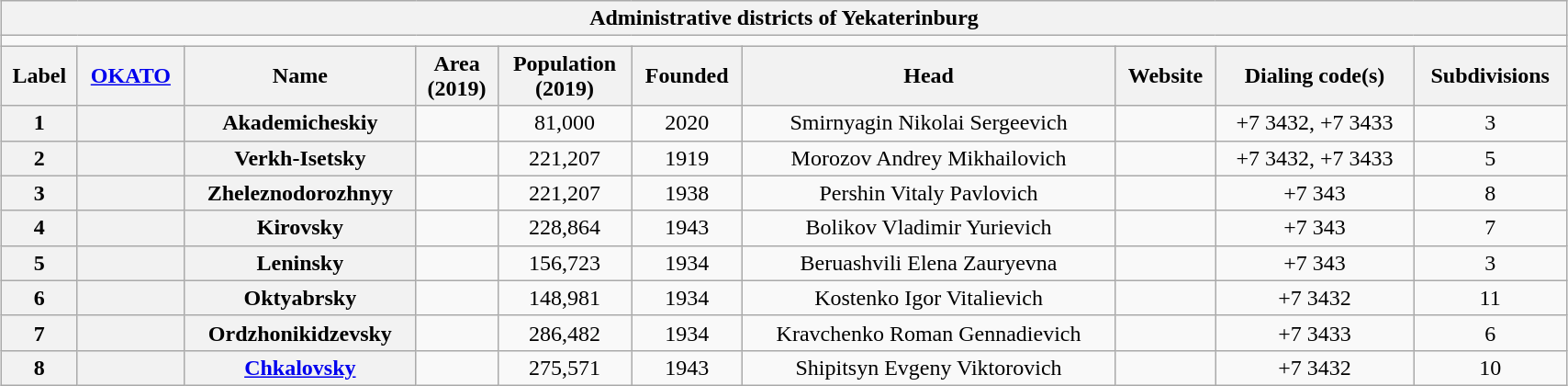<table class="wikitable" style="margin:1em auto 1em auto; width:90%; text-align:centre; style:margin:1em auto 1em auto; width:90%; text-align:center">
<tr>
<th colspan="12">Administrative districts of Yekaterinburg</th>
</tr>
<tr>
<td Colspan="12"><div></div></td>
</tr>
<tr>
<th scope="col">Label</th>
<th><a href='#'>OKATO</a></th>
<th scope="col">Name</th>
<th scope="col">Area<br>(2019)</th>
<th scope="col">Population<br>(2019)</th>
<th scope="col">Founded</th>
<th>Head</th>
<th>Website</th>
<th scope="col">Dialing code(s)</th>
<th>Subdivisions</th>
</tr>
<tr>
<th>1</th>
<th></th>
<th>Akademicheskiy</th>
<td></td>
<td>81,000</td>
<td>2020</td>
<td>Smirnyagin Nikolai Sergeevich</td>
<td></td>
<td>+7 3432, +7 3433</td>
<td>3</td>
</tr>
<tr>
<th>2</th>
<th></th>
<th>Verkh-Isetsky</th>
<td></td>
<td>221,207</td>
<td>1919</td>
<td>Morozov Andrey Mikhailovich</td>
<td> </td>
<td>+7 3432, +7 3433</td>
<td>5</td>
</tr>
<tr>
<th>3</th>
<th></th>
<th>Zheleznodorozhnyy</th>
<td></td>
<td>221,207</td>
<td>1938</td>
<td>Pershin Vitaly Pavlovich</td>
<td> </td>
<td>+7 343</td>
<td>8</td>
</tr>
<tr>
<th>4</th>
<th></th>
<th>Kirovsky</th>
<td></td>
<td>228,864</td>
<td>1943</td>
<td>Bolikov Vladimir Yurievich</td>
<td> </td>
<td>+7 343</td>
<td>7</td>
</tr>
<tr>
<th>5</th>
<th></th>
<th>Leninsky</th>
<td></td>
<td>156,723</td>
<td>1934</td>
<td>Beruashvili Elena Zauryevna</td>
<td> </td>
<td>+7 343</td>
<td>3</td>
</tr>
<tr>
<th>6</th>
<th></th>
<th>Oktyabrsky</th>
<td></td>
<td>148,981</td>
<td>1934</td>
<td>Kostenko Igor Vitalievich</td>
<td> </td>
<td>+7 3432</td>
<td>11</td>
</tr>
<tr>
<th>7</th>
<th></th>
<th>Ordzhonikidzevsky</th>
<td></td>
<td>286,482</td>
<td>1934</td>
<td>Kravchenko Roman Gennadievich</td>
<td> </td>
<td>+7 3433</td>
<td>6</td>
</tr>
<tr>
<th>8</th>
<th></th>
<th><a href='#'>Chkalovsky</a></th>
<td></td>
<td>275,571</td>
<td>1943</td>
<td>Shipitsyn Evgeny Viktorovich</td>
<td> </td>
<td>+7 3432</td>
<td>10</td>
</tr>
</table>
